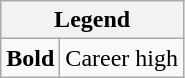<table class="wikitable mw-collapsible mw-collapsed">
<tr>
<th colspan="2">Legend</th>
</tr>
<tr>
<td><strong>Bold</strong></td>
<td>Career high</td>
</tr>
</table>
